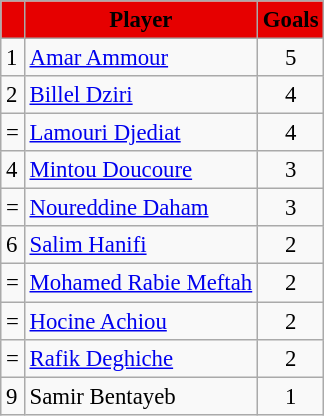<table border="0" class="wikitable" style="text-align:center;font-size:95%">
<tr>
<th scope=col style="color:#000000; background:#E60000;"></th>
<th scope=col style="color:#000000; background:#E60000;">Player</th>
<th scope=col style="color:#000000; background:#E60000;">Goals</th>
</tr>
<tr>
<td align=left>1</td>
<td align=left> <a href='#'>Amar Ammour</a></td>
<td align=center>5</td>
</tr>
<tr>
<td align=left>2</td>
<td align=left> <a href='#'>Billel Dziri</a></td>
<td align=center>4</td>
</tr>
<tr>
<td align=left>=</td>
<td align=left> <a href='#'>Lamouri Djediat</a></td>
<td align=center>4</td>
</tr>
<tr>
<td align=left>4</td>
<td align=left> <a href='#'>Mintou Doucoure</a></td>
<td align=center>3</td>
</tr>
<tr>
<td align=left>=</td>
<td align=left> <a href='#'>Noureddine Daham</a></td>
<td align=center>3</td>
</tr>
<tr>
<td align=left>6</td>
<td align=left> <a href='#'>Salim Hanifi</a></td>
<td align=center>2</td>
</tr>
<tr>
<td align=left>=</td>
<td align=left> <a href='#'>Mohamed Rabie Meftah</a></td>
<td align=center>2</td>
</tr>
<tr>
<td align=left>=</td>
<td align=left> <a href='#'>Hocine Achiou</a></td>
<td align=center>2</td>
</tr>
<tr>
<td align=left>=</td>
<td align=left> <a href='#'>Rafik Deghiche</a></td>
<td align=center>2</td>
</tr>
<tr>
<td align=left>9</td>
<td align=left> Samir Bentayeb</td>
<td align=center>1</td>
</tr>
</table>
